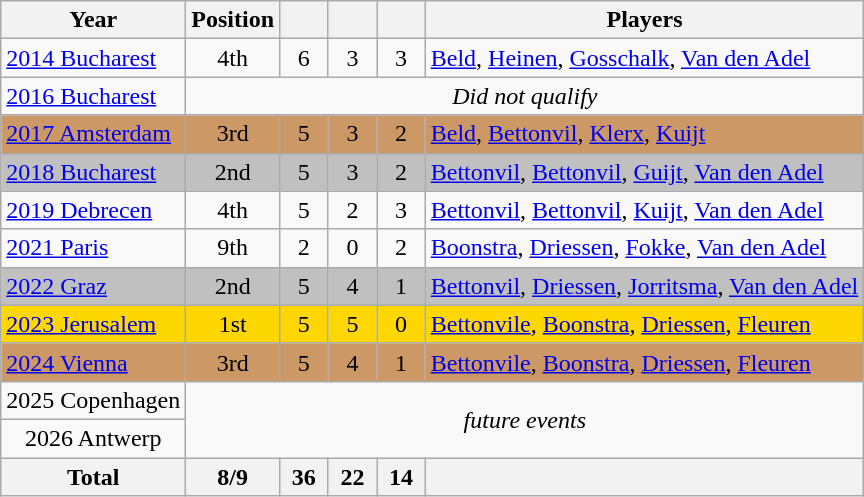<table class="wikitable" style="text-align: center;">
<tr>
<th>Year</th>
<th>Position</th>
<th width=25px></th>
<th width=25px></th>
<th width=25px></th>
<th>Players</th>
</tr>
<tr>
<td style="text-align: left;"> <a href='#'>2014 Bucharest</a></td>
<td>4th</td>
<td>6</td>
<td>3</td>
<td>3</td>
<td style="text-align: left;"><a href='#'>Beld</a>, <a href='#'>Heinen</a>, <a href='#'>Gosschalk</a>, <a href='#'>Van den Adel</a></td>
</tr>
<tr>
<td style="text-align: left;"> <a href='#'>2016 Bucharest</a></td>
<td colspan=5><em> Did not qualify</em></td>
</tr>
<tr style="background:#cc9966;">
<td style="text-align: left;"> <a href='#'>2017 Amsterdam</a></td>
<td>3rd</td>
<td>5</td>
<td>3</td>
<td>2</td>
<td style="text-align: left;"><a href='#'>Beld</a>, <a href='#'>Bettonvil</a>, <a href='#'>Klerx</a>, <a href='#'>Kuijt</a></td>
</tr>
<tr style="background:silver;">
<td style="text-align: left;"> <a href='#'>2018 Bucharest</a></td>
<td>2nd</td>
<td>5</td>
<td>3</td>
<td>2</td>
<td style="text-align: left;"><a href='#'>Bettonvil</a>, <a href='#'>Bettonvil</a>, <a href='#'>Guijt</a>, <a href='#'>Van den Adel</a></td>
</tr>
<tr>
<td style="text-align: left;"> <a href='#'>2019 Debrecen</a></td>
<td>4th</td>
<td>5</td>
<td>2</td>
<td>3</td>
<td style="text-align: left;"><a href='#'>Bettonvil</a>, <a href='#'>Bettonvil</a>, <a href='#'>Kuijt</a>, <a href='#'>Van den Adel</a></td>
</tr>
<tr>
<td style="text-align: left;"> <a href='#'>2021 Paris</a></td>
<td>9th</td>
<td>2</td>
<td>0</td>
<td>2</td>
<td style="text-align: left;"><a href='#'>Boonstra</a>, <a href='#'>Driessen</a>, <a href='#'>Fokke</a>, <a href='#'>Van den Adel</a></td>
</tr>
<tr style="background:silver;">
<td style="text-align: left;"> <a href='#'>2022 Graz</a></td>
<td>2nd</td>
<td>5</td>
<td>4</td>
<td>1</td>
<td style="text-align: left;"><a href='#'>Bettonvil</a>, <a href='#'>Driessen</a>, <a href='#'>Jorritsma</a>, <a href='#'>Van den Adel</a></td>
</tr>
<tr style="background:gold;"|>
<td style="text-align: left;"> <a href='#'>2023 Jerusalem</a></td>
<td>1st</td>
<td>5</td>
<td>5</td>
<td>0</td>
<td style="text-align: left;"><a href='#'>Bettonvile</a>, <a href='#'>Boonstra</a>, <a href='#'>Driessen</a>, <a href='#'>Fleuren</a></td>
</tr>
<tr style="background:#cc9966;">
<td style="text-align: left;"> <a href='#'>2024 Vienna</a></td>
<td>3rd</td>
<td>5</td>
<td>4</td>
<td>1</td>
<td style="text-align: left;"><a href='#'>Bettonvile</a>, <a href='#'>Boonstra</a>, <a href='#'>Driessen</a>, <a href='#'>Fleuren</a></td>
</tr>
<tr>
<td> 2025 Copenhagen</td>
<td colspan="5" rowspan="2"><em>future events</em></td>
</tr>
<tr>
<td> 2026 Antwerp</td>
</tr>
<tr>
<th>Total</th>
<th>8/9</th>
<th>36</th>
<th>22</th>
<th>14</th>
<th></th>
</tr>
</table>
